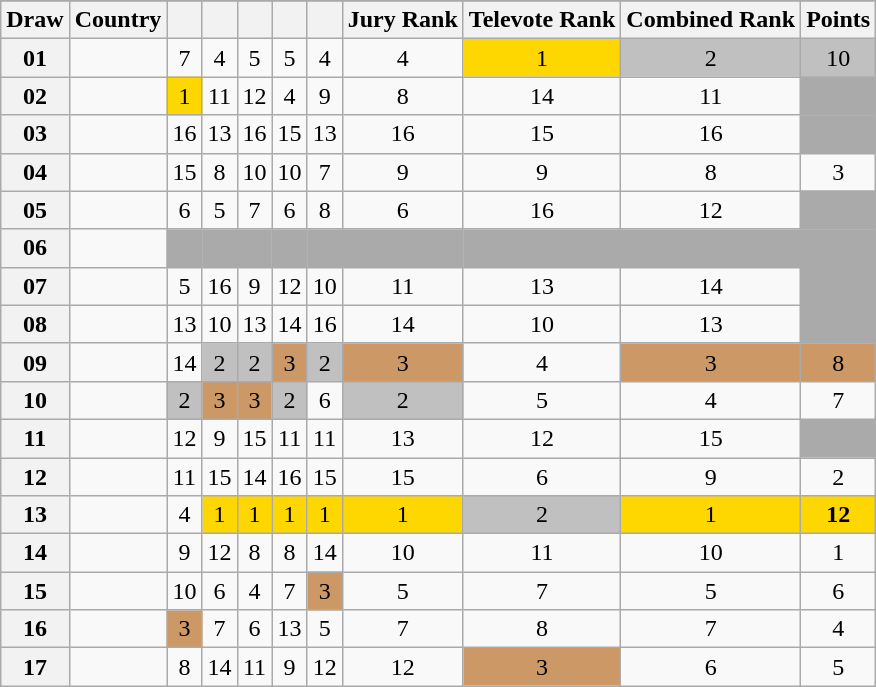<table class="sortable wikitable collapsible plainrowheaders" style="text-align:center;">
<tr>
</tr>
<tr>
<th scope="col">Draw</th>
<th scope="col">Country</th>
<th scope="col"><small></small></th>
<th scope="col"><small></small></th>
<th scope="col"><small></small></th>
<th scope="col"><small></small></th>
<th scope="col"><small></small></th>
<th scope="col">Jury Rank</th>
<th scope="col">Televote Rank</th>
<th scope="col">Combined Rank</th>
<th scope="col">Points</th>
</tr>
<tr>
<th scope="row" style="text-align:center;">01</th>
<td style="text-align:left;"></td>
<td>7</td>
<td>4</td>
<td>5</td>
<td>5</td>
<td>4</td>
<td>4</td>
<td style="background:gold;">1</td>
<td style="background:silver;">2</td>
<td style="background:silver;">10</td>
</tr>
<tr>
<th scope="row" style="text-align:center;">02</th>
<td style="text-align:left;"></td>
<td style="background:gold;">1</td>
<td>11</td>
<td>12</td>
<td>4</td>
<td>9</td>
<td>8</td>
<td>14</td>
<td>11</td>
<td style="background:#AAAAAA;"></td>
</tr>
<tr>
<th scope="row" style="text-align:center;">03</th>
<td style="text-align:left;"></td>
<td>16</td>
<td>13</td>
<td>16</td>
<td>15</td>
<td>13</td>
<td>16</td>
<td>15</td>
<td>16</td>
<td style="background:#AAAAAA;"></td>
</tr>
<tr>
<th scope="row" style="text-align:center;">04</th>
<td style="text-align:left;"></td>
<td>15</td>
<td>8</td>
<td>10</td>
<td>10</td>
<td>7</td>
<td>9</td>
<td>9</td>
<td>8</td>
<td>3</td>
</tr>
<tr>
<th scope="row" style="text-align:center;">05</th>
<td style="text-align:left;"></td>
<td>6</td>
<td>5</td>
<td>7</td>
<td>6</td>
<td>8</td>
<td>6</td>
<td>16</td>
<td>12</td>
<td style="background:#AAAAAA;"></td>
</tr>
<tr class="sortbottom">
<th scope="row" style="text-align:center;">06</th>
<td style="text-align:left;"></td>
<td style="background:#AAAAAA;"></td>
<td style="background:#AAAAAA;"></td>
<td style="background:#AAAAAA;"></td>
<td style="background:#AAAAAA;"></td>
<td style="background:#AAAAAA;"></td>
<td style="background:#AAAAAA;"></td>
<td style="background:#AAAAAA;"></td>
<td style="background:#AAAAAA;"></td>
<td style="background:#AAAAAA;"></td>
</tr>
<tr>
<th scope="row" style="text-align:center;">07</th>
<td style="text-align:left;"></td>
<td>5</td>
<td>16</td>
<td>9</td>
<td>12</td>
<td>10</td>
<td>11</td>
<td>13</td>
<td>14</td>
<td style="background:#AAAAAA;"></td>
</tr>
<tr>
<th scope="row" style="text-align:center;">08</th>
<td style="text-align:left;"></td>
<td>13</td>
<td>10</td>
<td>13</td>
<td>14</td>
<td>16</td>
<td>14</td>
<td>10</td>
<td>13</td>
<td style="background:#AAAAAA;"></td>
</tr>
<tr>
<th scope="row" style="text-align:center;">09</th>
<td style="text-align:left;"></td>
<td>14</td>
<td style="background:silver;">2</td>
<td style="background:silver;">2</td>
<td style="background:#CC9966;">3</td>
<td style="background:silver;">2</td>
<td style="background:#CC9966;">3</td>
<td>4</td>
<td style="background:#CC9966;">3</td>
<td style="background:#CC9966;">8</td>
</tr>
<tr>
<th scope="row" style="text-align:center;">10</th>
<td style="text-align:left;"></td>
<td style="background:silver;">2</td>
<td style="background:#CC9966;">3</td>
<td style="background:#CC9966;">3</td>
<td style="background:silver;">2</td>
<td>6</td>
<td style="background:silver;">2</td>
<td>5</td>
<td>4</td>
<td>7</td>
</tr>
<tr>
<th scope="row" style="text-align:center;">11</th>
<td style="text-align:left;"></td>
<td>12</td>
<td>9</td>
<td>15</td>
<td>11</td>
<td>11</td>
<td>13</td>
<td>12</td>
<td>15</td>
<td style="background:#AAAAAA;"></td>
</tr>
<tr>
<th scope="row" style="text-align:center;">12</th>
<td style="text-align:left;"></td>
<td>11</td>
<td>15</td>
<td>14</td>
<td>16</td>
<td>15</td>
<td>15</td>
<td>6</td>
<td>9</td>
<td>2</td>
</tr>
<tr>
<th scope="row" style="text-align:center;">13</th>
<td style="text-align:left;"></td>
<td>4</td>
<td style="background:gold;">1</td>
<td style="background:gold;">1</td>
<td style="background:gold;">1</td>
<td style="background:gold;">1</td>
<td style="background:gold;">1</td>
<td style="background:silver;">2</td>
<td style="background:gold;">1</td>
<td style="background:gold;"><strong>12</strong></td>
</tr>
<tr>
<th scope="row" style="text-align:center;">14</th>
<td style="text-align:left;"></td>
<td>9</td>
<td>12</td>
<td>8</td>
<td>8</td>
<td>14</td>
<td>10</td>
<td>11</td>
<td>10</td>
<td>1</td>
</tr>
<tr>
<th scope="row" style="text-align:center;">15</th>
<td style="text-align:left;"></td>
<td>10</td>
<td>6</td>
<td>4</td>
<td>7</td>
<td style="background:#CC9966;">3</td>
<td>5</td>
<td>7</td>
<td>5</td>
<td>6</td>
</tr>
<tr>
<th scope="row" style="text-align:center;">16</th>
<td style="text-align:left;"></td>
<td style="background:#CC9966;">3</td>
<td>7</td>
<td>6</td>
<td>13</td>
<td>5</td>
<td>7</td>
<td>8</td>
<td>7</td>
<td>4</td>
</tr>
<tr>
<th scope="row" style="text-align:center;">17</th>
<td style="text-align:left;"></td>
<td>8</td>
<td>14</td>
<td>11</td>
<td>9</td>
<td>12</td>
<td>12</td>
<td style="background:#CC9966;">3</td>
<td>6</td>
<td>5</td>
</tr>
</table>
